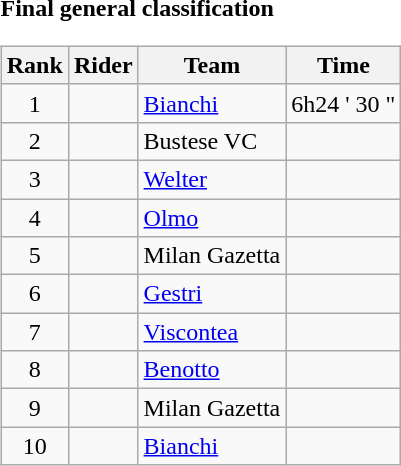<table>
<tr>
<td><strong>Final general classification</strong><br><table class="wikitable">
<tr>
<th scope="col">Rank</th>
<th scope="col">Rider</th>
<th scope="col">Team</th>
<th scope="col">Time</th>
</tr>
<tr>
<td style="text-align:center;">1</td>
<td></td>
<td><a href='#'>Bianchi</a></td>
<td>6h24 ' 30 "</td>
</tr>
<tr>
<td style="text-align:center;">2</td>
<td></td>
<td>Bustese VC</td>
<td></td>
</tr>
<tr>
<td style="text-align:center;">3</td>
<td></td>
<td><a href='#'>Welter</a></td>
<td></td>
</tr>
<tr>
<td style="text-align:center;">4</td>
<td></td>
<td><a href='#'>Olmo</a></td>
<td></td>
</tr>
<tr>
<td style="text-align:center;">5</td>
<td></td>
<td>Milan Gazetta</td>
<td></td>
</tr>
<tr>
<td style="text-align:center;">6</td>
<td></td>
<td><a href='#'>Gestri</a></td>
<td></td>
</tr>
<tr>
<td style="text-align:center;">7</td>
<td></td>
<td><a href='#'>Viscontea</a></td>
<td></td>
</tr>
<tr>
<td style="text-align:center;">8</td>
<td></td>
<td><a href='#'>Benotto</a></td>
<td></td>
</tr>
<tr>
<td style="text-align:center;">9</td>
<td></td>
<td>Milan Gazetta</td>
<td></td>
</tr>
<tr>
<td style="text-align:center;">10</td>
<td></td>
<td><a href='#'>Bianchi</a></td>
<td></td>
</tr>
</table>
</td>
</tr>
</table>
